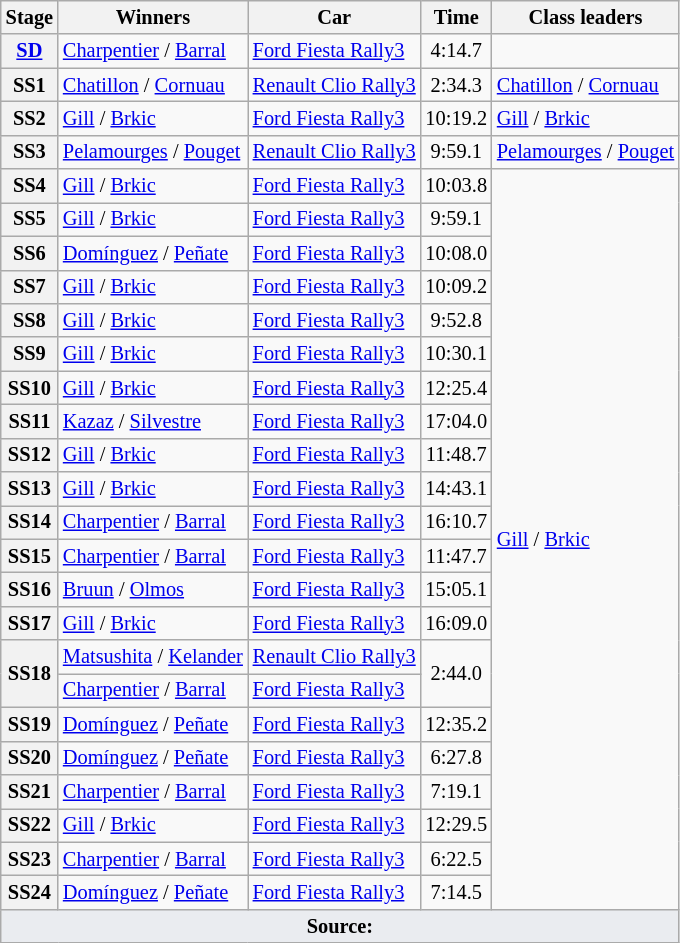<table class="wikitable" style="font-size:85%">
<tr>
<th>Stage</th>
<th>Winners</th>
<th>Car</th>
<th>Time</th>
<th>Class leaders</th>
</tr>
<tr>
<th><a href='#'>SD</a></th>
<td><a href='#'>Charpentier</a> / <a href='#'>Barral</a></td>
<td><a href='#'>Ford Fiesta Rally3</a></td>
<td align="center">4:14.7</td>
<td></td>
</tr>
<tr>
<th>SS1</th>
<td><a href='#'>Chatillon</a> / <a href='#'>Cornuau</a></td>
<td><a href='#'>Renault Clio Rally3</a></td>
<td align="center">2:34.3</td>
<td><a href='#'>Chatillon</a> / <a href='#'>Cornuau</a></td>
</tr>
<tr>
<th>SS2</th>
<td><a href='#'>Gill</a> / <a href='#'>Brkic</a></td>
<td><a href='#'>Ford Fiesta Rally3</a></td>
<td align="center">10:19.2</td>
<td><a href='#'>Gill</a> / <a href='#'>Brkic</a></td>
</tr>
<tr>
<th>SS3</th>
<td><a href='#'>Pelamourges</a> / <a href='#'>Pouget</a></td>
<td><a href='#'>Renault Clio Rally3</a></td>
<td align="center">9:59.1</td>
<td><a href='#'>Pelamourges</a> / <a href='#'>Pouget</a></td>
</tr>
<tr>
<th>SS4</th>
<td><a href='#'>Gill</a> / <a href='#'>Brkic</a></td>
<td><a href='#'>Ford Fiesta Rally3</a></td>
<td align="center">10:03.8</td>
<td rowspan="22"><a href='#'>Gill</a> / <a href='#'>Brkic</a></td>
</tr>
<tr>
<th>SS5</th>
<td><a href='#'>Gill</a> / <a href='#'>Brkic</a></td>
<td><a href='#'>Ford Fiesta Rally3</a></td>
<td align="center">9:59.1</td>
</tr>
<tr>
<th>SS6</th>
<td><a href='#'>Domínguez</a> / <a href='#'>Peñate</a></td>
<td><a href='#'>Ford Fiesta Rally3</a></td>
<td align="center">10:08.0</td>
</tr>
<tr>
<th>SS7</th>
<td><a href='#'>Gill</a> / <a href='#'>Brkic</a></td>
<td><a href='#'>Ford Fiesta Rally3</a></td>
<td align="center">10:09.2</td>
</tr>
<tr>
<th>SS8</th>
<td><a href='#'>Gill</a> / <a href='#'>Brkic</a></td>
<td><a href='#'>Ford Fiesta Rally3</a></td>
<td align="center">9:52.8</td>
</tr>
<tr>
<th>SS9</th>
<td><a href='#'>Gill</a> / <a href='#'>Brkic</a></td>
<td><a href='#'>Ford Fiesta Rally3</a></td>
<td align="center">10:30.1</td>
</tr>
<tr>
<th>SS10</th>
<td><a href='#'>Gill</a> / <a href='#'>Brkic</a></td>
<td><a href='#'>Ford Fiesta Rally3</a></td>
<td align="center">12:25.4</td>
</tr>
<tr>
<th>SS11</th>
<td><a href='#'>Kazaz</a> / <a href='#'>Silvestre</a></td>
<td><a href='#'>Ford Fiesta Rally3</a></td>
<td align="center">17:04.0</td>
</tr>
<tr>
<th>SS12</th>
<td><a href='#'>Gill</a> / <a href='#'>Brkic</a></td>
<td><a href='#'>Ford Fiesta Rally3</a></td>
<td align="center">11:48.7</td>
</tr>
<tr>
<th>SS13</th>
<td><a href='#'>Gill</a> / <a href='#'>Brkic</a></td>
<td><a href='#'>Ford Fiesta Rally3</a></td>
<td align="center">14:43.1</td>
</tr>
<tr>
<th>SS14</th>
<td><a href='#'>Charpentier</a> / <a href='#'>Barral</a></td>
<td><a href='#'>Ford Fiesta Rally3</a></td>
<td align="center">16:10.7</td>
</tr>
<tr>
<th>SS15</th>
<td><a href='#'>Charpentier</a> / <a href='#'>Barral</a></td>
<td><a href='#'>Ford Fiesta Rally3</a></td>
<td align="center">11:47.7</td>
</tr>
<tr>
<th>SS16</th>
<td><a href='#'>Bruun</a> / <a href='#'>Olmos</a></td>
<td><a href='#'>Ford Fiesta Rally3</a></td>
<td align="center">15:05.1</td>
</tr>
<tr>
<th>SS17</th>
<td><a href='#'>Gill</a> / <a href='#'>Brkic</a></td>
<td><a href='#'>Ford Fiesta Rally3</a></td>
<td align="center">16:09.0</td>
</tr>
<tr>
<th rowspan="2">SS18</th>
<td><a href='#'>Matsushita</a> / <a href='#'>Kelander</a></td>
<td><a href='#'>Renault Clio Rally3</a></td>
<td align="center" rowspan="2">2:44.0</td>
</tr>
<tr>
<td><a href='#'>Charpentier</a> / <a href='#'>Barral</a></td>
<td><a href='#'>Ford Fiesta Rally3</a></td>
</tr>
<tr>
<th>SS19</th>
<td><a href='#'>Domínguez</a> / <a href='#'>Peñate</a></td>
<td><a href='#'>Ford Fiesta Rally3</a></td>
<td align="center">12:35.2</td>
</tr>
<tr>
<th>SS20</th>
<td><a href='#'>Domínguez</a> / <a href='#'>Peñate</a></td>
<td><a href='#'>Ford Fiesta Rally3</a></td>
<td align="center">6:27.8</td>
</tr>
<tr>
<th>SS21</th>
<td><a href='#'>Charpentier</a> / <a href='#'>Barral</a></td>
<td><a href='#'>Ford Fiesta Rally3</a></td>
<td align="center">7:19.1</td>
</tr>
<tr>
<th>SS22</th>
<td><a href='#'>Gill</a> / <a href='#'>Brkic</a></td>
<td><a href='#'>Ford Fiesta Rally3</a></td>
<td align="center">12:29.5</td>
</tr>
<tr>
<th>SS23</th>
<td><a href='#'>Charpentier</a> / <a href='#'>Barral</a></td>
<td><a href='#'>Ford Fiesta Rally3</a></td>
<td align="center">6:22.5</td>
</tr>
<tr>
<th>SS24</th>
<td><a href='#'>Domínguez</a> / <a href='#'>Peñate</a></td>
<td><a href='#'>Ford Fiesta Rally3</a></td>
<td align="center">7:14.5</td>
</tr>
<tr>
<td style="background-color:#EAECF0; text-align:center" colspan="5"><strong>Source:</strong></td>
</tr>
</table>
